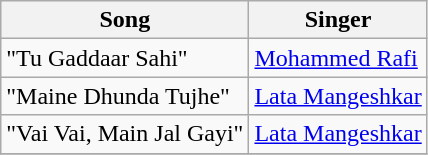<table class="wikitable">
<tr>
<th>Song</th>
<th>Singer</th>
</tr>
<tr>
<td>"Tu Gaddaar Sahi"</td>
<td><a href='#'>Mohammed Rafi</a></td>
</tr>
<tr>
<td>"Maine Dhunda Tujhe"</td>
<td><a href='#'>Lata Mangeshkar</a></td>
</tr>
<tr>
<td>"Vai Vai, Main Jal Gayi"</td>
<td><a href='#'>Lata Mangeshkar</a></td>
</tr>
<tr>
</tr>
</table>
